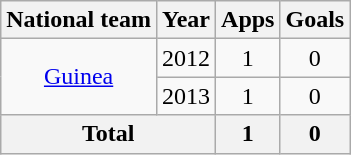<table class=wikitable style=text-align:center>
<tr>
<th>National team</th>
<th>Year</th>
<th>Apps</th>
<th>Goals</th>
</tr>
<tr>
<td rowspan="2"><a href='#'>Guinea</a></td>
<td>2012</td>
<td>1</td>
<td>0</td>
</tr>
<tr>
<td>2013</td>
<td>1</td>
<td>0</td>
</tr>
<tr>
<th colspan="2">Total</th>
<th>1</th>
<th>0</th>
</tr>
</table>
